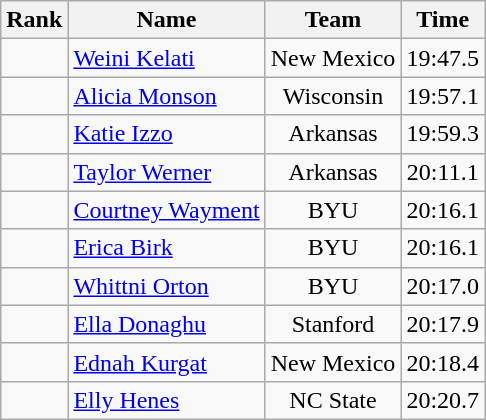<table class="wikitable sortable" style="text-align:center">
<tr>
<th>Rank</th>
<th>Name</th>
<th>Team</th>
<th>Time</th>
</tr>
<tr>
<td></td>
<td align=left> <a href='#'>Weini Kelati</a></td>
<td>New Mexico</td>
<td>19:47.5</td>
</tr>
<tr>
<td></td>
<td align=left> <a href='#'>Alicia Monson</a></td>
<td>Wisconsin</td>
<td>19:57.1</td>
</tr>
<tr>
<td></td>
<td align=left> <a href='#'>Katie Izzo</a></td>
<td>Arkansas</td>
<td>19:59.3</td>
</tr>
<tr>
<td></td>
<td align=left> <a href='#'>Taylor Werner</a></td>
<td>Arkansas</td>
<td>20:11.1</td>
</tr>
<tr>
<td></td>
<td align=left> <a href='#'>Courtney Wayment</a></td>
<td>BYU</td>
<td>20:16.1</td>
</tr>
<tr>
<td></td>
<td align=left> <a href='#'>Erica Birk</a></td>
<td>BYU</td>
<td>20:16.1</td>
</tr>
<tr>
<td></td>
<td align=left> <a href='#'>Whittni Orton</a></td>
<td>BYU</td>
<td>20:17.0</td>
</tr>
<tr>
<td></td>
<td align=left> <a href='#'>Ella Donaghu</a></td>
<td>Stanford</td>
<td>20:17.9</td>
</tr>
<tr>
<td></td>
<td align=left> <a href='#'>Ednah Kurgat</a></td>
<td>New Mexico</td>
<td>20:18.4</td>
</tr>
<tr>
<td></td>
<td align=left> <a href='#'>Elly Henes</a></td>
<td>NC State</td>
<td>20:20.7</td>
</tr>
</table>
